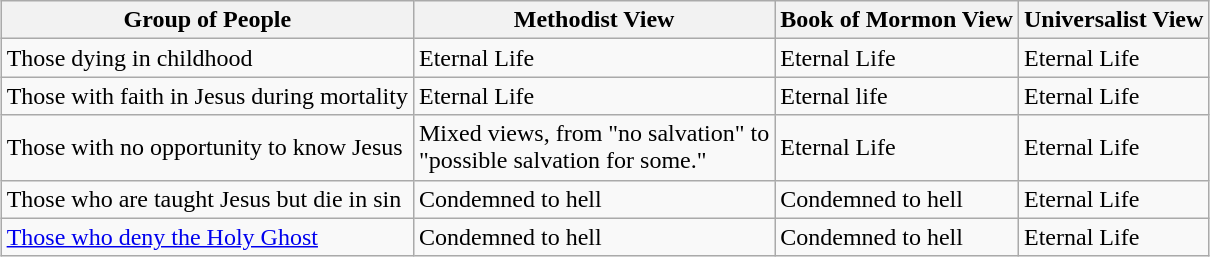<table class="wikitable" style="margin-left: auto; margin-right: auto; border: none;">
<tr>
<th>Group of People</th>
<th>Methodist View</th>
<th>Book of Mormon View</th>
<th>Universalist View</th>
</tr>
<tr>
<td>Those dying in childhood</td>
<td>Eternal Life</td>
<td>Eternal Life</td>
<td>Eternal Life</td>
</tr>
<tr>
<td>Those with faith in Jesus during mortality</td>
<td>Eternal Life</td>
<td>Eternal life </td>
<td>Eternal Life</td>
</tr>
<tr>
<td>Those with no opportunity to know Jesus</td>
<td>Mixed views, from "no salvation" to <br> "possible salvation for some."</td>
<td>Eternal Life</td>
<td>Eternal Life</td>
</tr>
<tr>
<td>Those who are taught Jesus but die in sin</td>
<td>Condemned to hell</td>
<td>Condemned to hell</td>
<td>Eternal Life</td>
</tr>
<tr>
<td><a href='#'>Those who deny the Holy Ghost</a></td>
<td>Condemned to hell</td>
<td>Condemned to hell</td>
<td>Eternal Life</td>
</tr>
</table>
